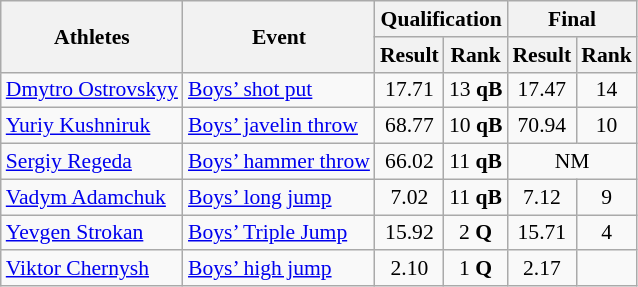<table class="wikitable" border="1" style="font-size:90%">
<tr>
<th rowspan=2>Athletes</th>
<th rowspan=2>Event</th>
<th colspan=2>Qualification</th>
<th colspan=2>Final</th>
</tr>
<tr>
<th>Result</th>
<th>Rank</th>
<th>Result</th>
<th>Rank</th>
</tr>
<tr>
<td><a href='#'>Dmytro Ostrovskyy</a></td>
<td><a href='#'>Boys’ shot put</a></td>
<td align=center>17.71</td>
<td align=center>13 <strong>qB</strong></td>
<td align=center>17.47</td>
<td align=center>14</td>
</tr>
<tr>
<td><a href='#'>Yuriy Kushniruk</a></td>
<td><a href='#'>Boys’ javelin throw</a></td>
<td align=center>68.77</td>
<td align=center>10 <strong>qB</strong></td>
<td align=center>70.94</td>
<td align=center>10</td>
</tr>
<tr>
<td><a href='#'>Sergiy Regeda</a></td>
<td><a href='#'>Boys’ hammer throw</a></td>
<td align=center>66.02</td>
<td align=center>11 <strong>qB</strong></td>
<td align=center colspan=2>NM</td>
</tr>
<tr>
<td><a href='#'>Vadym Adamchuk</a></td>
<td><a href='#'>Boys’ long jump</a></td>
<td align=center>7.02</td>
<td align=center>11 <strong>qB</strong></td>
<td align=center>7.12</td>
<td align=center>9</td>
</tr>
<tr>
<td><a href='#'>Yevgen Strokan</a></td>
<td><a href='#'>Boys’ Triple Jump</a></td>
<td align=center>15.92</td>
<td align=center>2 <strong>Q</strong></td>
<td align=center>15.71</td>
<td align=center>4</td>
</tr>
<tr>
<td><a href='#'>Viktor Chernysh</a></td>
<td><a href='#'>Boys’ high jump</a></td>
<td align=center>2.10</td>
<td align=center>1 <strong>Q</strong></td>
<td align=center>2.17</td>
<td align=center></td>
</tr>
</table>
